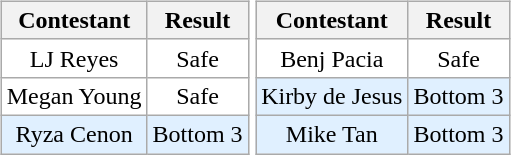<table>
<tr>
<td><br><table class="wikitable sortable nowrap" style="margin:auto; text-align:center">
<tr>
<th scope="col">Contestant</th>
<th scope="col">Result</th>
</tr>
<tr>
<td bgcolor=#FFFFFF>LJ Reyes</td>
<td bgcolor=#FFFFFF>Safe</td>
</tr>
<tr>
<td bgcolor=#FFFFFF>Megan Young</td>
<td bgcolor=#FFFFFF>Safe</td>
</tr>
<tr>
<td bgcolor=#e0f0ff>Ryza Cenon</td>
<td bgcolor=#e0f0ff>Bottom 3</td>
</tr>
</table>
</td>
<td><br><table class="wikitable sortable nowrap" style="margin:auto; text-align:center">
<tr>
<th scope="col">Contestant</th>
<th scope="col">Result</th>
</tr>
<tr>
<td bgcolor=#FFFFFF>Benj Pacia</td>
<td bgcolor=#FFFFFF>Safe</td>
</tr>
<tr>
<td bgcolor=#e0f0ff>Kirby de Jesus</td>
<td bgcolor=#e0f0ff>Bottom 3</td>
</tr>
<tr>
<td bgcolor=#e0f0ff>Mike Tan</td>
<td bgcolor=#e0f0ff>Bottom 3</td>
</tr>
</table>
</td>
</tr>
</table>
